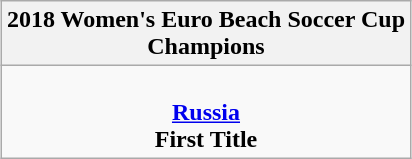<table class="wikitable" style="margin: 0 auto;">
<tr>
<th>2018 Women's Euro Beach Soccer Cup<br>Champions</th>
</tr>
<tr>
<td align=center><br><strong><a href='#'>Russia</a></strong><br><strong>First Title</strong></td>
</tr>
</table>
